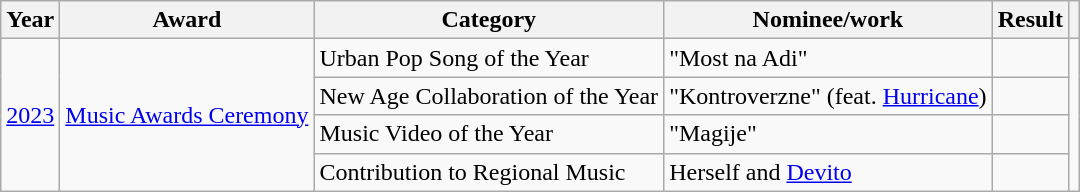<table class="wikitable">
<tr>
<th>Year</th>
<th>Award</th>
<th>Category</th>
<th>Nominee/work</th>
<th>Result</th>
<th></th>
</tr>
<tr>
<td rowspan="4"><a href='#'>2023</a></td>
<td rowspan="4"><a href='#'>Music Awards Ceremony</a></td>
<td>Urban Pop Song of the Year</td>
<td>"Most na Adi"</td>
<td></td>
<td rowspan="4"></td>
</tr>
<tr>
<td>New Age Collaboration of the Year</td>
<td>"Kontroverzne" (feat. <a href='#'>Hurricane</a>)</td>
<td></td>
</tr>
<tr>
<td>Music Video of the Year</td>
<td>"Magije"</td>
<td></td>
</tr>
<tr>
<td>Contribution to Regional Music</td>
<td>Herself and <a href='#'>Devito</a></td>
<td></td>
</tr>
</table>
